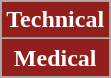<table class="wikitable">
<tr>
<th style="background:#921f1c; color:#fff;" scope="col" colspan="2">Technical</th>
</tr>
<tr>
</tr>
<tr>
<th style="background:#921f1c; color:#fff;" scope="col" colspan="2">Medical</th>
</tr>
<tr>
</tr>
</table>
